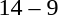<table style="text-align:center">
<tr>
<th width=200></th>
<th width=100></th>
<th width=200></th>
</tr>
<tr>
<td align=right><strong></strong></td>
<td>14 – 9</td>
<td align=left></td>
</tr>
</table>
